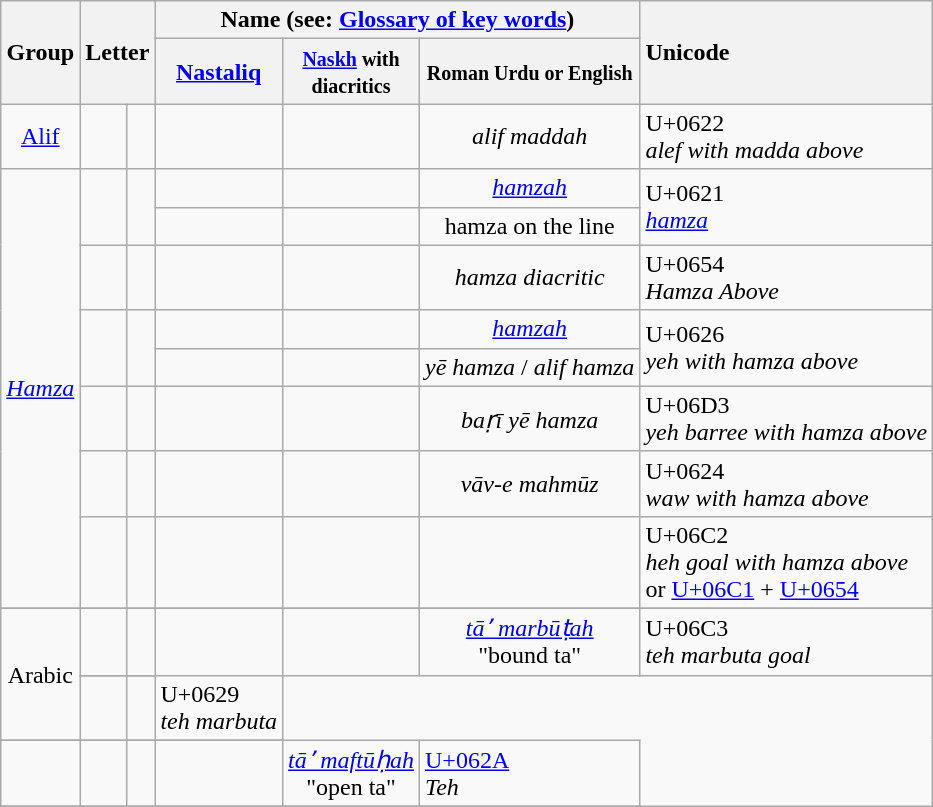<table class='wikitable sortable' style="text-align:center;">
<tr>
<th rowspan=2>Group</th>
<th colspan=2 rowspan=2>Letter </th>
<th colspan=3>Name (see: <a href='#'>Glossary of key words</a>)</th>
<th rowspan=2 style="text-align:left;">Unicode </th>
</tr>
<tr>
<th><a href='#'>Nastaliq</a> <br> </th>
<th><small><a href='#'>Naskh</a> with <br> diacritics</small></th>
<th><small>Roman Urdu or English</small></th>
</tr>
<tr>
<td><a href='#'>Alif</a></td>
<td style=font-size:140%;></td>
<td style="font-size:130%;white-space:nowrap;"></td>
<td style=white-space:nowrap; style=font-size:120%;></td>
<td> <br></td>
<td><em>alif maddah</em> <br></td>
<td style="text-align:left;white-space:nowrap;">U+0622 <br> <em>alef with madda above</em> </td>
</tr>
<tr>
<td rowspan=8><em><a href='#'>Hamza</a></em> </td>
<td rowspan=2 style=font-size:140%;></td>
<td rowspan=2 style="font-size:130%;white-space:nowrap;"></td>
<td style=font-size:120%;></td>
<td> <br></td>
<td><em><a href='#'>hamzah</a></em></td>
<td rowspan=2 style="text-align:left;white-space:nowrap;">U+0621 <br> <em><a href='#'>hamza</a></em> </td>
</tr>
<tr>
<td style=font-size:120%;></td>
<td></td>
<td>hamza on the line</td>
</tr>
<tr>
<td style=font-size:140%;> </td>
<td style="font-size:130%;white-space:nowrap;"></td>
<td style=font-size:120%;></td>
<td></td>
<td><em>hamza diacritic</em> <br> </td>
<td style="text-align:left;white-space:nowrap;">U+0654 <br> <em>Hamza Above</em></td>
</tr>
<tr>
<td rowspan=2 style=font-size:140%;></td>
<td rowspan=2 style="font-size:130%;white-space:nowrap;"></td>
<td style=font-size:120%;></td>
<td> <br></td>
<td><em><a href='#'>hamzah</a></em></td>
<td rowspan=2 style="text-align:left;white-space:nowrap;">U+0626 <br> <em>yeh with hamza above</em> </td>
</tr>
<tr>
<td style=font-size:120%;></td>
<td></td>
<td style=white-space:nowrap;><em>yē hamza</em> / <em>alif hamza</em></td>
</tr>
<tr>
<td style=font-size:140%;></td>
<td style="font-size:130%;white-space:nowrap;"></td>
<td style=font-size:120%;></td>
<td></td>
<td style=white-space:nowrap;><em>baṛī yē hamza</em></td>
<td style="text-align:left;white-space:nowrap;">U+06D3 <br> <em>yeh barree with hamza above</em> </td>
</tr>
<tr>
<td style=font-size:140%;></td>
<td style="font-size:130%;white-space:nowrap;"></td>
<td style="white-space:nowrap;font-size:120%;"></td>
<td style="white-space:nowrap;"> <br></td>
<td><em>vāv-e mahmūz</em> <br></td>
<td style="text-align:left;white-space:nowrap;">U+0624 <br> <em>waw with hamza above</em> </td>
</tr>
<tr>
<td style="white-space:nowrap;font-size:140%;"> </td>
<td style="font-size:130%;white-space:nowrap;"></td>
<td style=font-size:120%;></td>
<td></td>
<td></td>
<td style="text-align:left;">U+06C2 <br> <em>heh goal with hamza above</em>  <br> or <a href='#'>U+06C1</a> + <a href='#'>U+0654</a></td>
</tr>
<tr>
</tr>
<tr>
<td rowspan=3>Arabic </td>
<td style="white-space:nowrap;font-size:140%;"> </td>
<td style="font-size:130%;white-space:nowrap;"></td>
<td rowspan=2 style="'white-space:nowrap;"></td>
<td rowspan=2></td>
<td rowspan=2 style="white-space:nowrap;"><a href='#'><em>tāʼ marbūṭah</em></a> <br> "bound ta"</td>
<td style="text-align:left;white-space:nowrap;">U+06C3 <br> <em>teh marbuta goal</em> </td>
</tr>
<tr>
</tr>
<tr>
<td style="white-space:nowrap;font-size:140%;"> </td>
<td style="font-size:130%;white-space:nowrap;"></td>
<td style="text-align:left;white-space:nowrap;">U+0629 <br> <em>teh marbuta</em> </td>
</tr>
<tr>
</tr>
<tr>
<td style="white-space:nowrap;font-size:140%;"></td>
<td style="font-size:130%;white-space:nowrap;"></td>
<td style=white-space:nowrap;></td>
<td> </td>
<td style=white-space:nowrap;><a href='#'><em>tāʼ maftūḥah </em></a> <br> "open ta" </td>
<td style="text-align:left;white-space:nowrap;"><a href='#'>U+062A</a> <br> <em>Teh</em></td>
</tr>
<tr>
</tr>
<tr>
</tr>
</table>
